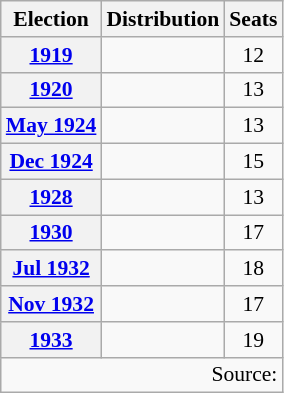<table class=wikitable style="font-size:90%; text-align:center">
<tr>
<th>Election</th>
<th>Distribution</th>
<th>Seats</th>
</tr>
<tr>
<th><a href='#'>1919</a></th>
<td align=left>           </td>
<td>12</td>
</tr>
<tr>
<th><a href='#'>1920</a></th>
<td align=left>            </td>
<td>13</td>
</tr>
<tr>
<th><a href='#'>May 1924</a></th>
<td align=left>            </td>
<td>13</td>
</tr>
<tr>
<th><a href='#'>Dec 1924</a></th>
<td align=left>              </td>
<td>15</td>
</tr>
<tr>
<th><a href='#'>1928</a></th>
<td align=left>            </td>
<td>13</td>
</tr>
<tr>
<th><a href='#'>1930</a></th>
<td align=left>                </td>
<td>17</td>
</tr>
<tr>
<th><a href='#'>Jul 1932</a></th>
<td align=left>                 </td>
<td>18</td>
</tr>
<tr>
<th><a href='#'>Nov 1932</a></th>
<td align=left>                </td>
<td>17</td>
</tr>
<tr>
<th><a href='#'>1933</a></th>
<td align=left>                  </td>
<td>19</td>
</tr>
<tr>
<td colspan=3 align=right>Source: </td>
</tr>
</table>
